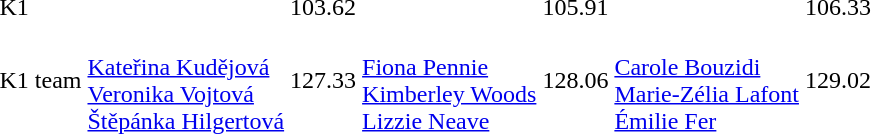<table>
<tr>
<td>K1</td>
<td></td>
<td>103.62</td>
<td></td>
<td>105.91</td>
<td></td>
<td>106.33</td>
</tr>
<tr>
<td>K1 team</td>
<td><br><a href='#'>Kateřina Kudějová</a><br><a href='#'>Veronika Vojtová</a><br><a href='#'>Štěpánka Hilgertová</a></td>
<td>127.33</td>
<td><br><a href='#'>Fiona Pennie</a><br><a href='#'>Kimberley Woods</a><br><a href='#'>Lizzie Neave</a></td>
<td>128.06</td>
<td><br><a href='#'>Carole Bouzidi</a><br><a href='#'>Marie-Zélia Lafont</a><br><a href='#'>Émilie Fer</a></td>
<td>129.02</td>
</tr>
</table>
